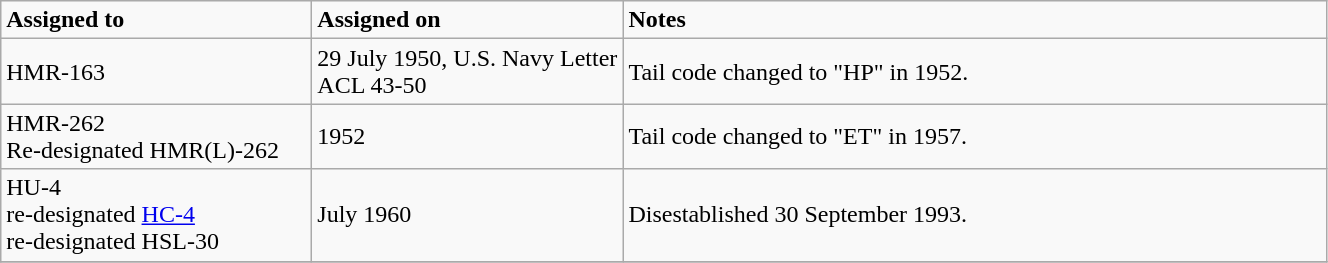<table class="wikitable" style="width: 70%;">
<tr>
<td style="width: 200px;"><strong>Assigned to</strong></td>
<td style="width: 200px;"><strong>Assigned on</strong></td>
<td><strong>Notes</strong></td>
</tr>
<tr>
<td>HMR-163</td>
<td>29 July 1950, U.S. Navy Letter ACL 43-50</td>
<td>Tail code changed to "HP" in 1952.</td>
</tr>
<tr>
<td>HMR-262<br>Re-designated HMR(L)-262</td>
<td>1952</td>
<td>Tail code changed to "ET" in 1957.</td>
</tr>
<tr>
<td>HU-4<br>re-designated <a href='#'>HC-4</a><br>
re-designated HSL-30</td>
<td>July 1960</td>
<td>Disestablished 30 September 1993.</td>
</tr>
<tr>
</tr>
</table>
